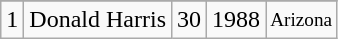<table class="wikitable">
<tr>
</tr>
<tr>
<td>1</td>
<td>Donald Harris</td>
<td>30</td>
<td>1988</td>
<td style="font-size:80%;">Arizona</td>
</tr>
</table>
